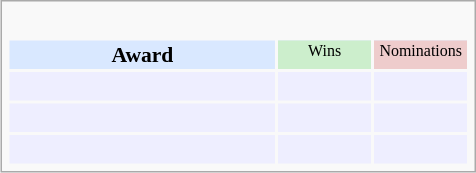<table class="infobox" style="width: 22em; text-align: left; font-size: 90%; vertical-align: middle;">
<tr>
<td colspan="3" style="text-align:center;"> <br> </td>
</tr>
<tr style="background:#d9e8ff; text-align:center;">
<th style="vertical-align: middle;">Award</th>
<td style="background:#cec; font-size:8pt; width:60px;">Wins</td>
<td style="background:#ecc; font-size:8pt; width:60px;">Nominations</td>
</tr>
<tr style="background:#eef;">
<td style="text-align:center;"><br></td>
<td></td>
<td></td>
</tr>
<tr style="background:#eef;">
<td style="text-align:center;"><br></td>
<td></td>
<td></td>
</tr>
<tr style="background:#eef;">
<td style="text-align:center;"><br></td>
<td></td>
<td></td>
</tr>
</table>
